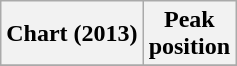<table class="wikitable plainrowheaders sortable" style="text-align:center;">
<tr>
<th scope="col">Chart (2013)</th>
<th scope="col">Peak<br>position</th>
</tr>
<tr>
</tr>
</table>
